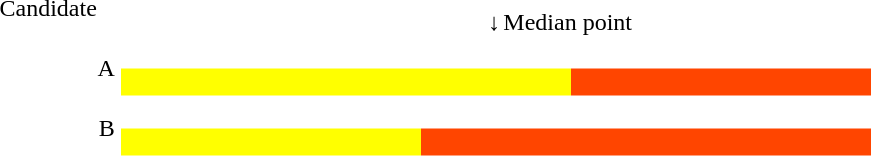<table>
<tr>
<td align=right>Candidate   </td>
<td><br><table cellpadding=0 width=500 border=0 cellspacing=0>
<tr>
<td width=49%> </td>
<td width=2% textalign=center>↓</td>
<td width=49%>Median point</td>
</tr>
</table>
</td>
</tr>
<tr>
<td align=right>A</td>
<td><br><table cellpadding=0 width=500 border=0 cellspacing=0>
<tr>
<td bgcolor=yellow width=60%> </td>
<td bgcolor=orangered width=40%></td>
</tr>
</table>
</td>
</tr>
<tr>
<td align=right>B</td>
<td><br><table cellpadding=0 width=500 border=0 cellspacing=0>
<tr>
<td bgcolor=yellow width=40%> </td>
<td bgcolor=orangered width=60%></td>
</tr>
</table>
</td>
</tr>
<tr>
<td> </td>
<td> </td>
</tr>
<tr>
<td> </td>
<td><br>


</td>
</tr>
</table>
